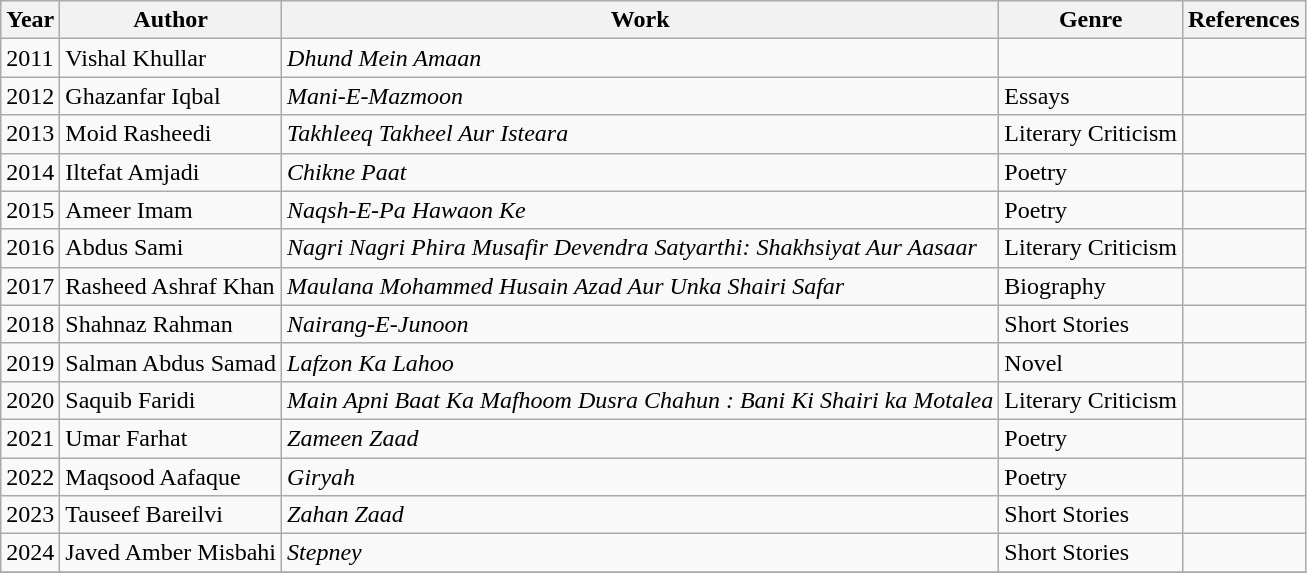<table class="wikitable">
<tr>
<th>Year</th>
<th>Author</th>
<th>Work</th>
<th>Genre</th>
<th class="unsortable">References</th>
</tr>
<tr>
<td>2011</td>
<td>Vishal Khullar</td>
<td><em>Dhund Mein Amaan</em></td>
<td></td>
<td></td>
</tr>
<tr>
<td>2012</td>
<td>Ghazanfar Iqbal</td>
<td><em>Mani-E-Mazmoon</em></td>
<td>Essays</td>
<td></td>
</tr>
<tr>
<td>2013</td>
<td>Moid Rasheedi</td>
<td><em>Takhleeq Takheel Aur Isteara</em></td>
<td>Literary Criticism</td>
<td></td>
</tr>
<tr>
<td>2014</td>
<td>Iltefat Amjadi</td>
<td><em>Chikne Paat</em></td>
<td>Poetry</td>
<td></td>
</tr>
<tr>
<td>2015</td>
<td>Ameer Imam</td>
<td><em>Naqsh-E-Pa Hawaon Ke</em></td>
<td>Poetry</td>
<td></td>
</tr>
<tr>
<td>2016</td>
<td>Abdus Sami</td>
<td><em>Nagri Nagri Phira Musafir Devendra Satyarthi: Shakhsiyat Aur Aasaar</em></td>
<td>Literary Criticism</td>
<td></td>
</tr>
<tr>
<td>2017</td>
<td>Rasheed Ashraf Khan</td>
<td><em>Maulana Mohammed Husain Azad Aur Unka Shairi Safar</em></td>
<td>Biography</td>
<td></td>
</tr>
<tr>
<td>2018</td>
<td>Shahnaz Rahman</td>
<td><em>Nairang-E-Junoon</em></td>
<td>Short Stories</td>
<td></td>
</tr>
<tr>
<td>2019</td>
<td>Salman Abdus Samad</td>
<td><em>Lafzon Ka Lahoo</em></td>
<td>Novel</td>
<td></td>
</tr>
<tr>
<td>2020</td>
<td>Saquib Faridi</td>
<td><em>Main Apni Baat Ka Mafhoom Dusra Chahun : Bani Ki Shairi ka Motalea</em></td>
<td>Literary Criticism</td>
<td></td>
</tr>
<tr>
<td>2021</td>
<td>Umar Farhat</td>
<td><em>Zameen Zaad</em></td>
<td>Poetry</td>
<td></td>
</tr>
<tr>
<td>2022</td>
<td>Maqsood Aafaque</td>
<td><em>Giryah</em></td>
<td>Poetry</td>
<td></td>
</tr>
<tr>
<td>2023</td>
<td>Tauseef Bareilvi</td>
<td><em>Zahan Zaad</em></td>
<td>Short Stories</td>
<td></td>
</tr>
<tr>
<td>2024</td>
<td>Javed Amber Misbahi</td>
<td><em>Stepney</em></td>
<td>Short Stories</td>
<td></td>
</tr>
<tr>
</tr>
</table>
